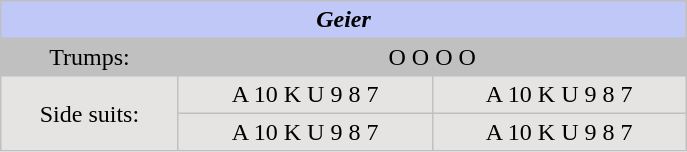<table cellpadding="3" style="float: right; background: #C0C0C0; margin-left: 1em; border-spacing: 1px;">
<tr align="center">
<td style="background: #c0c8f8;" colspan="3" width="450"><strong><em>Geier</em></strong></td>
</tr>
<tr align="center">
<td>Trumps:</td>
<td colspan="2">O O O O</td>
</tr>
<tr align="center">
<td rowspan = "2" style="background: #e5e4e2;">Side suits:</td>
<td style="background: #e5e4e2;">A 10 K U 9 8 7</td>
<td style="background: #e5e4e2;">A 10 K U 9 8 7</td>
</tr>
<tr align="center">
<td style="background: #e5e4e2;">A 10 K U 9 8 7</td>
<td style="background: #e5e4e2;">A 10 K U 9 8 7</td>
</tr>
</table>
